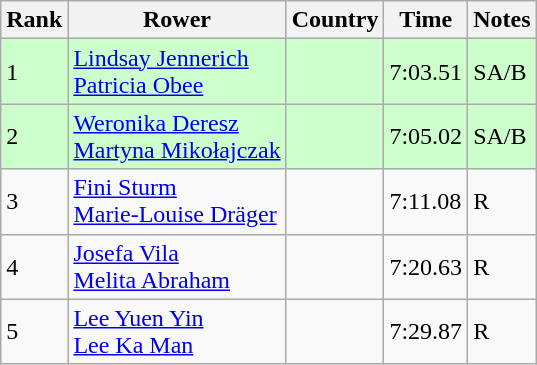<table class="wikitable">
<tr>
<th>Rank</th>
<th>Rower</th>
<th>Country</th>
<th>Time</th>
<th>Notes</th>
</tr>
<tr bgcolor=ccffcc>
<td>1</td>
<td><a href='#'>Lindsay Jennerich</a><br><a href='#'>Patricia Obee</a></td>
<td></td>
<td>7:03.51</td>
<td>SA/B</td>
</tr>
<tr bgcolor=ccffcc>
<td>2</td>
<td><a href='#'>Weronika Deresz</a><br><a href='#'>Martyna Mikołajczak</a></td>
<td></td>
<td>7:05.02</td>
<td>SA/B</td>
</tr>
<tr>
<td>3</td>
<td><a href='#'>Fini Sturm</a><br><a href='#'>Marie-Louise Dräger</a></td>
<td></td>
<td>7:11.08</td>
<td>R</td>
</tr>
<tr>
<td>4</td>
<td><a href='#'>Josefa Vila</a><br><a href='#'>Melita Abraham</a></td>
<td></td>
<td>7:20.63</td>
<td>R</td>
</tr>
<tr>
<td>5</td>
<td><a href='#'>Lee Yuen Yin</a><br><a href='#'>Lee Ka Man</a></td>
<td></td>
<td>7:29.87</td>
<td>R</td>
</tr>
</table>
